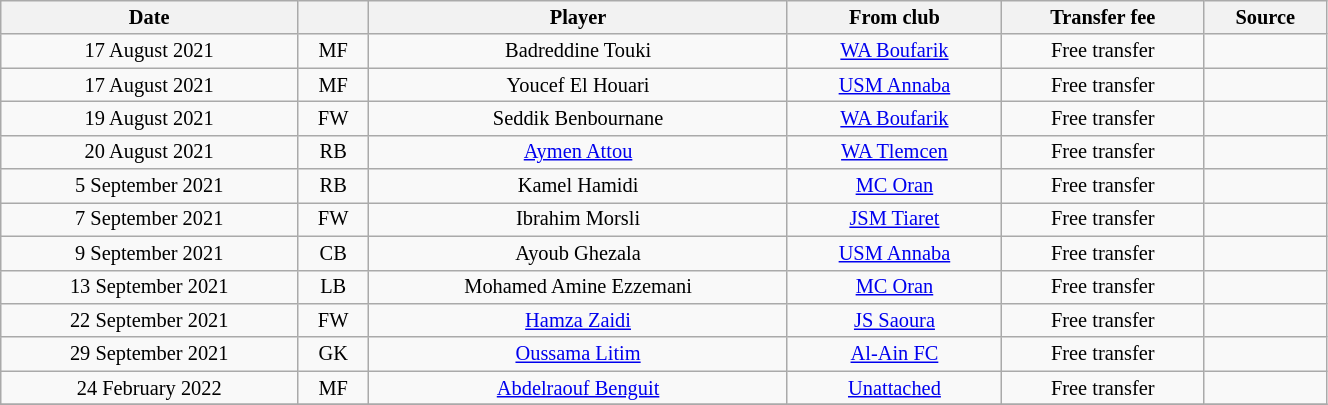<table class="wikitable sortable" style="width:70%; text-align:center; font-size:85%; text-align:centre;">
<tr>
<th>Date</th>
<th></th>
<th>Player</th>
<th>From club</th>
<th>Transfer fee</th>
<th>Source</th>
</tr>
<tr>
<td>17 August 2021</td>
<td>MF</td>
<td> Badreddine Touki</td>
<td><a href='#'>WA Boufarik</a></td>
<td>Free transfer</td>
<td></td>
</tr>
<tr>
<td>17 August 2021</td>
<td>MF</td>
<td> Youcef El Houari</td>
<td><a href='#'>USM Annaba</a></td>
<td>Free transfer</td>
<td></td>
</tr>
<tr>
<td>19 August 2021</td>
<td>FW</td>
<td> Seddik Benbournane</td>
<td><a href='#'>WA Boufarik</a></td>
<td>Free transfer</td>
<td></td>
</tr>
<tr>
<td>20 August 2021</td>
<td>RB</td>
<td> <a href='#'>Aymen Attou</a></td>
<td><a href='#'>WA Tlemcen</a></td>
<td>Free transfer</td>
<td></td>
</tr>
<tr>
<td>5 September 2021</td>
<td>RB</td>
<td> Kamel Hamidi</td>
<td><a href='#'>MC Oran</a></td>
<td>Free transfer</td>
<td></td>
</tr>
<tr>
<td>7 September 2021</td>
<td>FW</td>
<td> Ibrahim Morsli</td>
<td><a href='#'>JSM Tiaret</a></td>
<td>Free transfer</td>
<td></td>
</tr>
<tr>
<td>9 September 2021</td>
<td>CB</td>
<td> Ayoub Ghezala</td>
<td><a href='#'>USM Annaba</a></td>
<td>Free transfer</td>
<td></td>
</tr>
<tr>
<td>13 September 2021</td>
<td>LB</td>
<td> Mohamed Amine Ezzemani</td>
<td><a href='#'>MC Oran</a></td>
<td>Free transfer</td>
<td></td>
</tr>
<tr>
<td>22 September 2021</td>
<td>FW</td>
<td> <a href='#'>Hamza Zaidi</a></td>
<td><a href='#'>JS Saoura</a></td>
<td>Free transfer</td>
<td></td>
</tr>
<tr>
<td>29 September 2021</td>
<td>GK</td>
<td> <a href='#'>Oussama Litim</a></td>
<td> <a href='#'>Al-Ain FC</a></td>
<td>Free transfer</td>
<td></td>
</tr>
<tr>
<td>24 February 2022</td>
<td>MF</td>
<td> <a href='#'>Abdelraouf Benguit</a></td>
<td><a href='#'>Unattached</a></td>
<td>Free transfer</td>
<td></td>
</tr>
<tr>
</tr>
</table>
